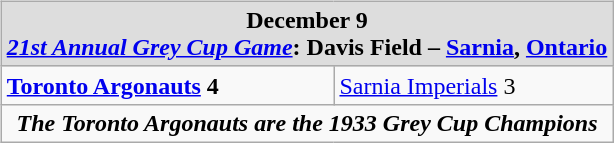<table cellspacing="10">
<tr>
<td valign="top"><br><table class="wikitable">
<tr>
<th style="background:#ddd;" colspan="4">December 9<br><a href='#'><em>21st Annual Grey Cup Game</em></a>: Davis Field – <a href='#'>Sarnia</a>, <a href='#'>Ontario</a></th>
</tr>
<tr>
<td><strong><a href='#'>Toronto Argonauts</a> 4</strong></td>
<td><a href='#'>Sarnia Imperials</a> 3</td>
</tr>
<tr>
<td style="text-align:center;" colspan="4"><strong><em>The Toronto Argonauts are the 1933 Grey Cup Champions</em></strong></td>
</tr>
</table>
</td>
</tr>
</table>
